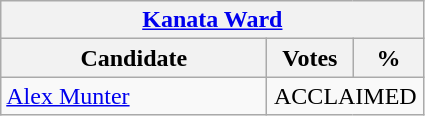<table class="wikitable">
<tr>
<th colspan="3"><a href='#'>Kanata Ward</a></th>
</tr>
<tr>
<th style="width: 170px">Candidate</th>
<th style="width: 50px">Votes</th>
<th style="width: 40px">%</th>
</tr>
<tr>
<td><a href='#'>Alex Munter</a></td>
<td colspan="2" align="center">ACCLAIMED</td>
</tr>
</table>
